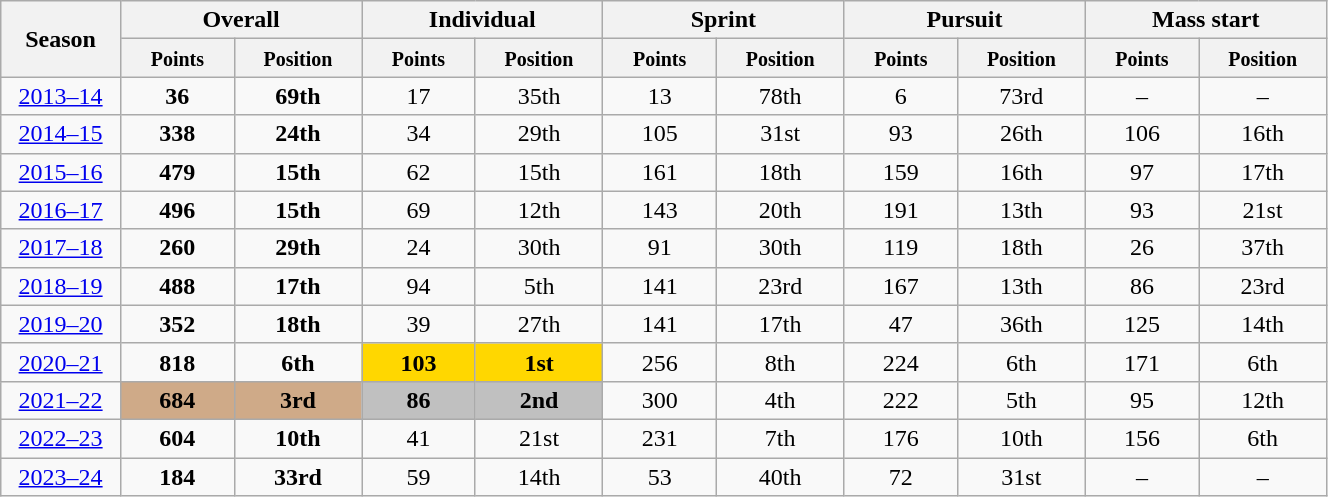<table class="wikitable" style="text-align:center;" width="70%">
<tr class="hintergrundfarbe5">
<th rowspan="2" style="width:4%;">Season</th>
<th colspan="2">Overall</th>
<th colspan="2">Individual</th>
<th colspan="2">Sprint</th>
<th colspan="2">Pursuit</th>
<th colspan="2">Mass start</th>
</tr>
<tr class="hintergrundfarbe5">
<th style="width:5%;"><small>Points</small></th>
<th style="width:5%;"><small>Position</small></th>
<th style="width:5%;"><small>Points</small></th>
<th style="width:5%;"><small>Position</small></th>
<th style="width:5%;"><small>Points</small></th>
<th style="width:5%;"><small>Position</small></th>
<th style="width:5%;"><small>Points</small></th>
<th style="width:5%;"><small>Position</small></th>
<th style="width:5%;"><small>Points</small></th>
<th style="width:5%;"><small>Position</small></th>
</tr>
<tr>
<td><a href='#'>2013–14</a></td>
<td><strong>36</strong></td>
<td><strong>69th</strong></td>
<td>17</td>
<td>35th</td>
<td>13</td>
<td>78th</td>
<td>6</td>
<td>73rd</td>
<td>–</td>
<td>–</td>
</tr>
<tr>
<td><a href='#'>2014–15</a></td>
<td><strong>338</strong></td>
<td><strong>24th</strong></td>
<td>34</td>
<td>29th</td>
<td>105</td>
<td>31st</td>
<td>93</td>
<td>26th</td>
<td>106</td>
<td>16th</td>
</tr>
<tr>
<td><a href='#'>2015–16</a></td>
<td><strong>479</strong></td>
<td><strong>15th</strong></td>
<td>62</td>
<td>15th</td>
<td>161</td>
<td>18th</td>
<td>159</td>
<td>16th</td>
<td>97</td>
<td>17th</td>
</tr>
<tr>
<td><a href='#'>2016–17</a></td>
<td><strong>496</strong></td>
<td><strong>15th</strong></td>
<td>69</td>
<td>12th</td>
<td>143</td>
<td>20th</td>
<td>191</td>
<td>13th</td>
<td>93</td>
<td>21st</td>
</tr>
<tr>
<td><a href='#'>2017–18</a></td>
<td><strong>260</strong></td>
<td><strong>29th</strong></td>
<td>24</td>
<td>30th</td>
<td>91</td>
<td>30th</td>
<td>119</td>
<td>18th</td>
<td>26</td>
<td>37th</td>
</tr>
<tr>
<td><a href='#'>2018–19</a></td>
<td><strong>488</strong></td>
<td><strong>17th</strong></td>
<td>94</td>
<td>5th</td>
<td>141</td>
<td>23rd</td>
<td>167</td>
<td>13th</td>
<td>86</td>
<td>23rd</td>
</tr>
<tr>
<td><a href='#'>2019–20</a></td>
<td><strong>352</strong></td>
<td><strong>18th</strong></td>
<td>39</td>
<td>27th</td>
<td>141</td>
<td>17th</td>
<td>47</td>
<td>36th</td>
<td>125</td>
<td>14th</td>
</tr>
<tr>
<td><a href='#'>2020–21</a></td>
<td><strong>818</strong></td>
<td><strong>6th</strong></td>
<td style="background:gold;"><strong>103</strong></td>
<td style="background:gold;"><strong>1st</strong></td>
<td>256</td>
<td>8th</td>
<td>224</td>
<td>6th</td>
<td>171</td>
<td>6th</td>
</tr>
<tr>
<td><a href='#'>2021–22</a></td>
<td style="background:#cfaa88;"><strong>684</strong></td>
<td style="background:#cfaa88;"><strong>3rd</strong></td>
<td style="background:silver;"><strong>86</strong></td>
<td style="background:silver;"><strong>2nd</strong></td>
<td>300</td>
<td>4th</td>
<td>222</td>
<td>5th</td>
<td>95</td>
<td>12th</td>
</tr>
<tr>
<td><a href='#'>2022–23</a></td>
<td><strong>604</strong></td>
<td><strong>10th</strong></td>
<td>41</td>
<td>21st</td>
<td>231</td>
<td>7th</td>
<td>176</td>
<td>10th</td>
<td>156</td>
<td>6th</td>
</tr>
<tr>
<td><a href='#'>2023–24</a></td>
<td><strong>184</strong></td>
<td><strong>33rd</strong></td>
<td>59</td>
<td>14th</td>
<td>53</td>
<td>40th</td>
<td>72</td>
<td>31st</td>
<td>–</td>
<td>–</td>
</tr>
</table>
